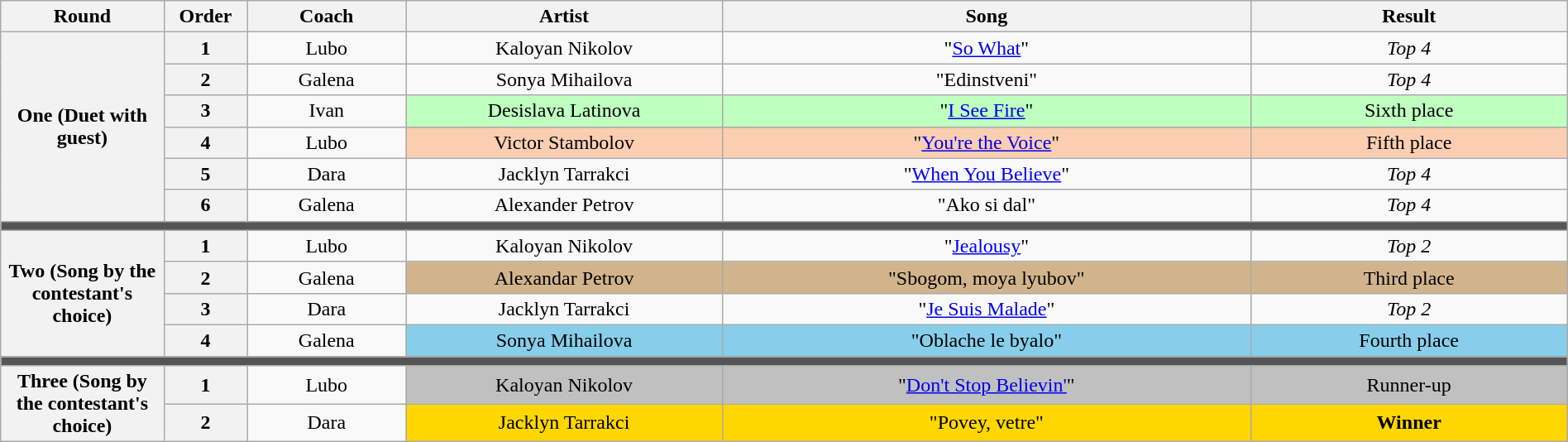<table class="wikitable" style="text-align: center; width:100%">
<tr>
<th style="width:05%">Round</th>
<th style="width:02%">Order</th>
<th style="width:06%">Coach</th>
<th style="width:12%">Artist</th>
<th style="width:20%">Song</th>
<th style="width:12%">Result</th>
</tr>
<tr>
<th rowspan="6">One (Duet with guest)</th>
<th>1</th>
<td>Lubo</td>
<td>Kaloyan Nikolov </td>
<td>"<a href='#'>So What</a>"</td>
<td><em>Top 4</em></td>
</tr>
<tr>
<th>2</th>
<td>Galena</td>
<td>Sonya Mihailova </td>
<td>"Edinstveni"</td>
<td><em>Top 4</em></td>
</tr>
<tr>
<th>3</th>
<td>Ivan</td>
<td bgcolor="#BFFFC0">Desislava Latinova </td>
<td bgcolor="#BFFFC0">"<a href='#'>I See Fire</a>"</td>
<td bgcolor="#BFFFC0">Sixth place</td>
</tr>
<tr>
<th>4</th>
<td>Lubo</td>
<td bgcolor="#fbceb1">Victor Stambolov </td>
<td bgcolor="#fbceb1">"<a href='#'>You're the Voice</a>"</td>
<td bgcolor="#fbceb1">Fifth place</td>
</tr>
<tr>
<th>5</th>
<td>Dara</td>
<td>Jacklyn Tarrakci </td>
<td>"<a href='#'>When You Believe</a>"</td>
<td><em>Top 4</em></td>
</tr>
<tr>
<th>6</th>
<td>Galena</td>
<td>Alexander Petrov </td>
<td>"Ako si dal"</td>
<td><em>Top 4</em></td>
</tr>
<tr>
<th colspan="7" style="background:#555"></th>
</tr>
<tr>
<th rowspan="4">Two (Song by the contestant's choice)</th>
<th>1</th>
<td>Lubo</td>
<td>Kaloyan Nikolov</td>
<td>"<a href='#'>Jealousy</a>"</td>
<td><em>Top 2</em></td>
</tr>
<tr>
<th>2</th>
<td>Galena</td>
<td bgcolor="tan">Alexandar Petrov</td>
<td bgcolor="tan">"Sbogom, moya lyubov"</td>
<td bgcolor="tan">Third place</td>
</tr>
<tr>
<th>3</th>
<td>Dara</td>
<td>Jacklyn Tarrakci</td>
<td>"<a href='#'>Je Suis Malade</a>"</td>
<td><em>Top 2</em></td>
</tr>
<tr>
<th>4</th>
<td>Galena</td>
<td bgcolor="skyblue">Sonya Mihailova</td>
<td bgcolor="skyblue">"Oblache le byalo"</td>
<td bgcolor="skyblue">Fourth place</td>
</tr>
<tr>
<th colspan="7" style="background:#555"></th>
</tr>
<tr>
<th rowspan="4">Three (Song by the contestant's choice)</th>
<th>1</th>
<td>Lubo</td>
<td bgcolor="silver">Kaloyan Nikolov</td>
<td bgcolor="silver">"<a href='#'>Don't Stop Believin'</a>"</td>
<td bgcolor="silver">Runner-up</td>
</tr>
<tr>
<th>2</th>
<td>Dara</td>
<td bgcolor="gold">Jacklyn Tarrakci</td>
<td bgcolor="gold">"Povey, vetre"</td>
<td bgcolor="gold"><strong>Winner</strong></td>
</tr>
</table>
